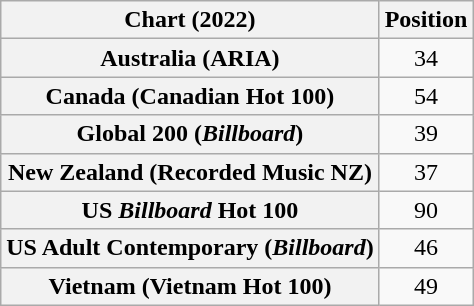<table class="wikitable sortable plainrowheaders" style="text-align:center">
<tr>
<th scope="col">Chart (2022)</th>
<th scope="col">Position</th>
</tr>
<tr>
<th scope="row">Australia (ARIA)</th>
<td>34</td>
</tr>
<tr>
<th scope="row">Canada (Canadian Hot 100)</th>
<td>54</td>
</tr>
<tr>
<th scope="row">Global 200 (<em>Billboard</em>)</th>
<td>39</td>
</tr>
<tr>
<th scope="row">New Zealand (Recorded Music NZ)</th>
<td>37</td>
</tr>
<tr>
<th scope="row">US <em>Billboard</em> Hot 100</th>
<td>90</td>
</tr>
<tr>
<th scope="row">US Adult Contemporary (<em>Billboard</em>)</th>
<td>46</td>
</tr>
<tr>
<th scope="row">Vietnam (Vietnam Hot 100)</th>
<td>49</td>
</tr>
</table>
